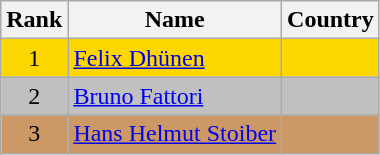<table class="wikitable sortable" style="text-align:center">
<tr>
<th>Rank</th>
<th>Name</th>
<th>Country</th>
</tr>
<tr bgcolor=gold>
<td>1</td>
<td align="left"><a href='#'>Felix Dhünen</a></td>
<td align="left"></td>
</tr>
<tr bgcolor=silver>
<td>2</td>
<td align="left"><a href='#'>Bruno Fattori</a></td>
<td align="left"></td>
</tr>
<tr bgcolor=#CC9966>
<td>3</td>
<td align="left"><a href='#'>Hans Helmut Stoiber</a></td>
<td align="left"></td>
</tr>
</table>
